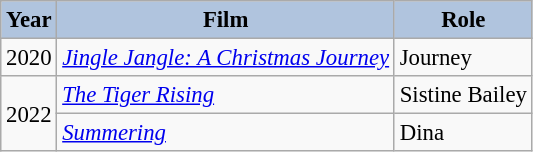<table class="wikitable" style="font-size:95%;">
<tr>
<th style="background:#B0C4DE;">Year</th>
<th style="background:#B0C4DE;">Film</th>
<th style="background:#B0C4DE;">Role</th>
</tr>
<tr>
<td>2020</td>
<td><em><a href='#'>Jingle Jangle: A Christmas Journey</a></em></td>
<td>Journey</td>
</tr>
<tr>
<td rowspan="2">2022</td>
<td><em><a href='#'>The Tiger Rising</a></em></td>
<td>Sistine Bailey</td>
</tr>
<tr>
<td><em><a href='#'>Summering</a></em></td>
<td>Dina</td>
</tr>
</table>
